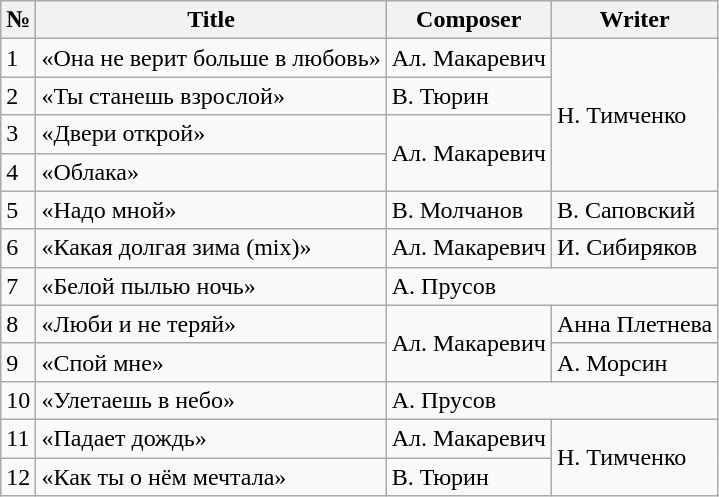<table class="wikitable">
<tr>
<th>№</th>
<th>Title</th>
<th>Composer</th>
<th>Writer</th>
</tr>
<tr>
<td>1</td>
<td>«Она не верит больше в любовь»</td>
<td>Ал. Макаревич</td>
<td rowspan="4">Н. Тимченко</td>
</tr>
<tr>
<td>2</td>
<td>«Ты станешь взрослой»</td>
<td>В. Тюрин</td>
</tr>
<tr>
<td>3</td>
<td>«Двери открой»</td>
<td rowspan="2">Ал. Макаревич</td>
</tr>
<tr>
<td>4</td>
<td>«Облака»</td>
</tr>
<tr>
<td>5</td>
<td>«Надо мной»</td>
<td>В. Молчанов</td>
<td>В. Саповский</td>
</tr>
<tr>
<td>6</td>
<td>«Какая долгая зима (mix)»</td>
<td>Ал. Макаревич</td>
<td>И. Сибиряков</td>
</tr>
<tr>
<td>7</td>
<td>«Белой пылью ночь»</td>
<td colspan="2">А. Прусов</td>
</tr>
<tr>
<td>8</td>
<td>«Люби и не теряй»</td>
<td rowspan="2">Ал. Макаревич</td>
<td>Анна Плетнева</td>
</tr>
<tr>
<td>9</td>
<td>«Спой мне»</td>
<td>А. Морсин</td>
</tr>
<tr>
<td>10</td>
<td>«Улетаешь в небо»</td>
<td colspan="2">А. Прусов</td>
</tr>
<tr>
<td>11</td>
<td>«Падает дождь»</td>
<td>Ал. Макаревич</td>
<td rowspan="2">Н. Тимченко</td>
</tr>
<tr>
<td>12</td>
<td>«Как ты о нём мечтала»</td>
<td>В. Тюрин</td>
</tr>
</table>
